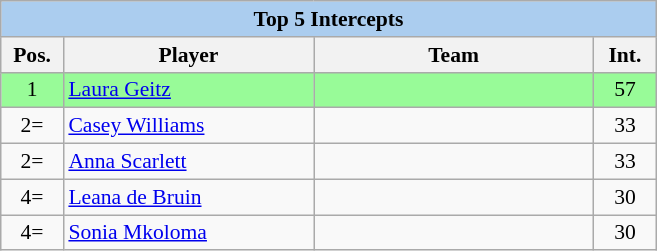<table class=wikitable style=font-size:90%>
<tr>
<th colspan=6 style=background:#ABCDEF>Top 5 Intercepts</th>
</tr>
<tr>
<th width=35px>Pos.</th>
<th width=160px>Player</th>
<th width=180px>Team</th>
<th width=35px>Int.</th>
</tr>
<tr bgcolor=palegreen>
<td align=center>1</td>
<td><a href='#'>Laura Geitz</a></td>
<td></td>
<td align=center>57</td>
</tr>
<tr>
<td align=center>2=</td>
<td><a href='#'>Casey Williams</a></td>
<td></td>
<td align=center>33</td>
</tr>
<tr>
<td align=center>2=</td>
<td><a href='#'>Anna Scarlett</a></td>
<td></td>
<td align=center>33</td>
</tr>
<tr>
<td align=center>4=</td>
<td><a href='#'>Leana de Bruin</a></td>
<td></td>
<td align=center>30</td>
</tr>
<tr>
<td align=center>4=</td>
<td><a href='#'>Sonia Mkoloma</a></td>
<td></td>
<td align=center>30</td>
</tr>
</table>
